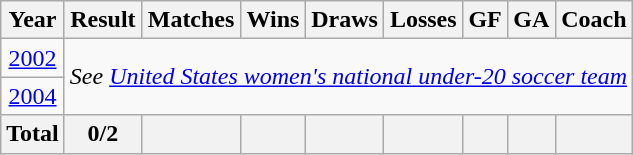<table class="wikitable" style="text-align: center;">
<tr>
<th>Year</th>
<th>Result</th>
<th>Matches</th>
<th>Wins</th>
<th>Draws</th>
<th>Losses</th>
<th>GF</th>
<th>GA</th>
<th>Coach</th>
</tr>
<tr>
<td> <a href='#'>2002</a></td>
<td colspan=8 rowspan="2"><em>See <a href='#'>United States women's national under-20 soccer team</a></em></td>
</tr>
<tr>
<td> <a href='#'>2004</a></td>
</tr>
<tr>
<th>Total</th>
<th>0/2</th>
<th></th>
<th></th>
<th></th>
<th></th>
<th></th>
<th></th>
<th></th>
</tr>
</table>
